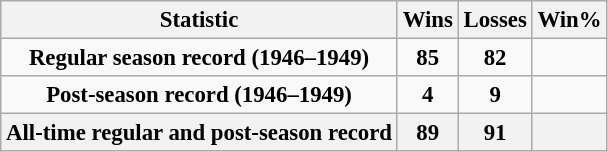<table class="wikitable" style="text-align:center; font-size:95%">
<tr>
<th>Statistic</th>
<th>Wins</th>
<th>Losses</th>
<th>Win%</th>
</tr>
<tr>
<td><strong>Regular season record (1946–1949)</strong></td>
<td><strong>85</strong></td>
<td><strong>82</strong></td>
<td><strong></strong></td>
</tr>
<tr>
<td><strong>Post-season record (1946–1949)</strong></td>
<td><strong>4</strong></td>
<td><strong>9</strong></td>
<td><strong></strong></td>
</tr>
<tr>
<th><strong>All-time regular and post-season record</strong></th>
<th><strong>89</strong></th>
<th><strong>91</strong></th>
<th><strong></strong></th>
</tr>
</table>
